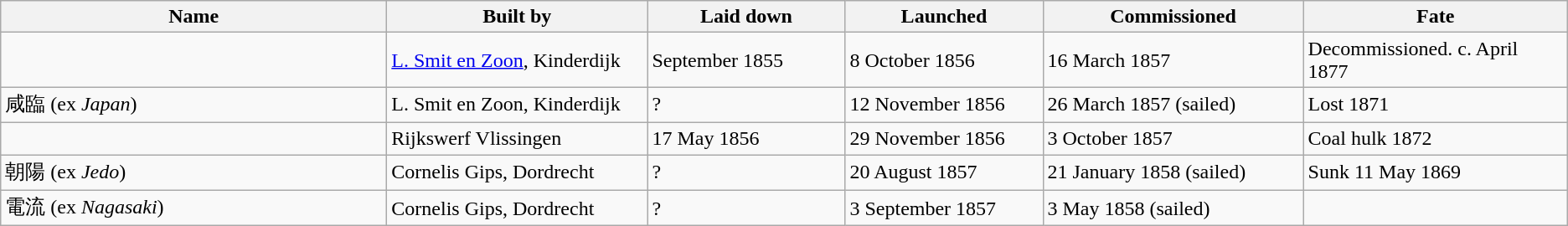<table class="wikitable">
<tr>
<th width="300">Name</th>
<th width="200">Built by</th>
<th width="150">Laid down</th>
<th width="150">Launched</th>
<th width="200">Commissioned</th>
<th>Fate</th>
</tr>
<tr>
<td></td>
<td><a href='#'>L. Smit en Zoon</a>, Kinderdijk</td>
<td>September 1855</td>
<td>8 October 1856</td>
<td>16 March 1857</td>
<td>Decommissioned. c. April 1877</td>
</tr>
<tr>
<td> 咸臨 (ex <em>Japan</em>)</td>
<td>L. Smit en Zoon, Kinderdijk</td>
<td>?</td>
<td>12 November 1856</td>
<td>26 March 1857 (sailed)</td>
<td>Lost 1871</td>
</tr>
<tr>
<td></td>
<td>Rijkswerf Vlissingen</td>
<td>17 May 1856</td>
<td>29 November 1856</td>
<td>3 October 1857</td>
<td>Coal hulk 1872</td>
</tr>
<tr>
<td> 朝陽 (ex <em>Jedo</em>)</td>
<td>Cornelis Gips, Dordrecht</td>
<td>?</td>
<td>20 August 1857</td>
<td>21 January 1858 (sailed)</td>
<td>Sunk 11 May 1869</td>
</tr>
<tr>
<td> 電流 (ex <em>Nagasaki</em>)</td>
<td>Cornelis Gips, Dordrecht</td>
<td>?</td>
<td>3 September 1857</td>
<td>3 May 1858 (sailed)</td>
<td></td>
</tr>
</table>
